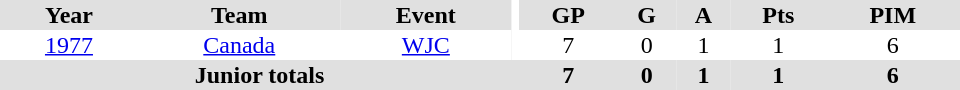<table border="0" cellpadding="1" cellspacing="0" ID="Table3" style="text-align:center; width:40em">
<tr bgcolor="#e0e0e0">
<th>Year</th>
<th>Team</th>
<th>Event</th>
<th rowspan="102" bgcolor="#ffffff"></th>
<th>GP</th>
<th>G</th>
<th>A</th>
<th>Pts</th>
<th>PIM</th>
</tr>
<tr>
<td><a href='#'>1977</a></td>
<td><a href='#'>Canada</a></td>
<td><a href='#'>WJC</a></td>
<td>7</td>
<td>0</td>
<td>1</td>
<td>1</td>
<td>6</td>
</tr>
<tr bgcolor="#e0e0e0">
<th colspan="4">Junior totals</th>
<th>7</th>
<th>0</th>
<th>1</th>
<th>1</th>
<th>6</th>
</tr>
</table>
